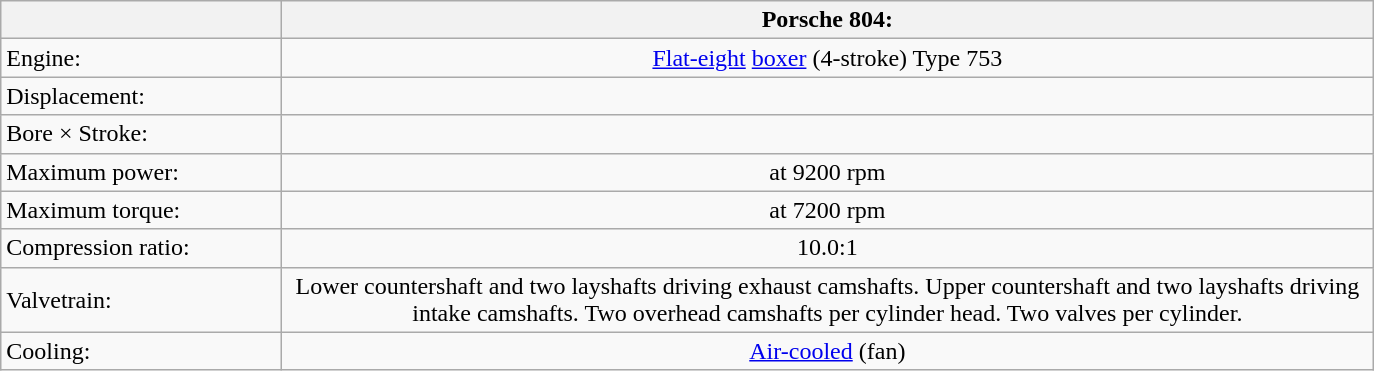<table class="wikitable">
<tr>
<th width="180"></th>
<th width="720">Porsche 804:</th>
</tr>
<tr>
<td>Engine: </td>
<td align="center"><a href='#'>Flat-eight</a> <a href='#'>boxer</a> (4-stroke) Type 753</td>
</tr>
<tr>
<td>Displacement: </td>
<td align="center"></td>
</tr>
<tr>
<td>Bore × Stroke: </td>
<td align="center"></td>
</tr>
<tr>
<td>Maximum power: </td>
<td align="center"> at 9200 rpm</td>
</tr>
<tr>
<td>Maximum torque: </td>
<td align="center"> at 7200 rpm</td>
</tr>
<tr>
<td>Compression ratio: </td>
<td align="center">10.0:1</td>
</tr>
<tr>
<td>Valvetrain: </td>
<td align="center">Lower countershaft and two layshafts driving exhaust camshafts. Upper countershaft and two layshafts driving intake camshafts. Two overhead camshafts per cylinder head. Two valves per cylinder.</td>
</tr>
<tr>
<td>Cooling: </td>
<td colspan="2" align="center"><a href='#'>Air-cooled</a> (fan)</td>
</tr>
</table>
